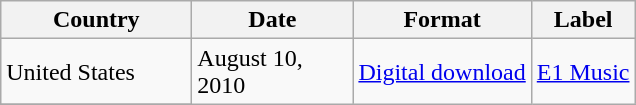<table class="wikitable">
<tr>
<th width="120">Country</th>
<th width="100">Date</th>
<th>Format</th>
<th>Label</th>
</tr>
<tr>
<td>United States</td>
<td rowspan="2">August 10, 2010</td>
<td rowspan="2"><a href='#'>Digital download</a></td>
<td rowspan="2"><a href='#'>E1 Music</a></td>
</tr>
<tr>
</tr>
</table>
